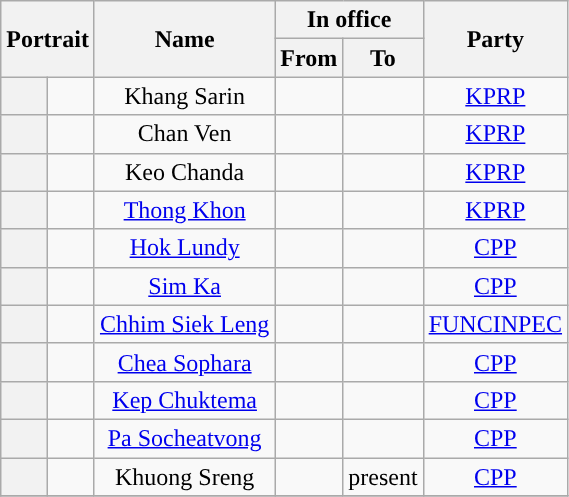<table class="wikitable sortable" style="text-align: center;">
<tr>
<th class="unsortable" colspan="2" rowspan="2">Portrait</th>
<th class="unsortable" rowspan="2">Name</th>
<th class="unsortable" colspan="2">In office</th>
<th class="unsortable" rowspan="2">Party</th>
</tr>
<tr>
<th class="unsortable">From</th>
<th class="unsortable">To</th>
</tr>
<tr>
<th style="background:"></th>
<td></td>
<td>Khang Sarin</td>
<td></td>
<td></td>
<td><a href='#'>KPRP</a></td>
</tr>
<tr>
<th style="background:"></th>
<td></td>
<td>Chan Ven</td>
<td></td>
<td></td>
<td><a href='#'>KPRP</a></td>
</tr>
<tr>
<th style="background:"></th>
<td></td>
<td>Keo Chanda</td>
<td></td>
<td></td>
<td><a href='#'>KPRP</a></td>
</tr>
<tr>
<th style="background:"></th>
<td></td>
<td><a href='#'>Thong Khon</a><br></td>
<td></td>
<td></td>
<td><a href='#'>KPRP</a></td>
</tr>
<tr>
<th style="background:"></th>
<td></td>
<td><a href='#'>Hok Lundy</a><br></td>
<td></td>
<td></td>
<td><a href='#'>CPP</a></td>
</tr>
<tr>
<th style="background:"></th>
<td></td>
<td><a href='#'>Sim Ka</a></td>
<td></td>
<td></td>
<td><a href='#'>CPP</a></td>
</tr>
<tr>
<th style="background:"></th>
<td></td>
<td><a href='#'>Chhim Siek Leng</a><br></td>
<td></td>
<td></td>
<td><a href='#'>FUNCINPEC</a></td>
</tr>
<tr>
<th style="background:"></th>
<td></td>
<td><a href='#'>Chea Sophara</a><br></td>
<td></td>
<td></td>
<td><a href='#'>CPP</a></td>
</tr>
<tr>
<th style="background:"></th>
<td></td>
<td><a href='#'>Kep Chuktema</a><br></td>
<td></td>
<td></td>
<td><a href='#'>CPP</a></td>
</tr>
<tr>
<th style="background:"></th>
<td></td>
<td><a href='#'>Pa Socheatvong</a><br></td>
<td></td>
<td></td>
<td><a href='#'>CPP</a></td>
</tr>
<tr>
<th style="background:"></th>
<td></td>
<td>Khuong Sreng</td>
<td></td>
<td>present</td>
<td><a href='#'>CPP</a></td>
</tr>
<tr>
</tr>
</table>
